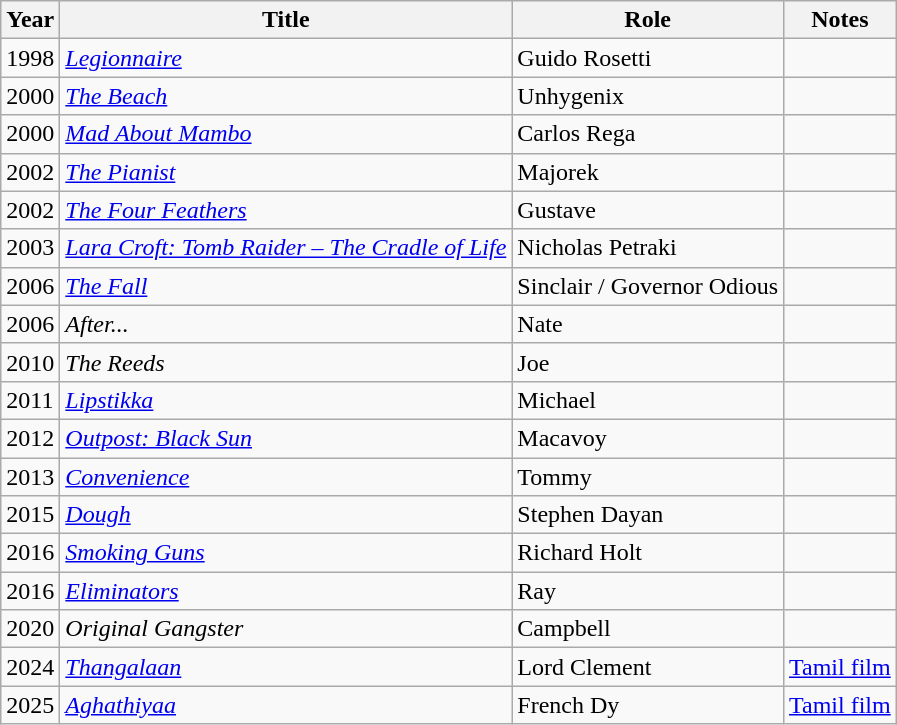<table class="wikitable sortable">
<tr>
<th>Year</th>
<th>Title</th>
<th>Role</th>
<th>Notes</th>
</tr>
<tr>
<td>1998</td>
<td><a href='#'><em>Legionnaire</em></a></td>
<td>Guido Rosetti</td>
<td></td>
</tr>
<tr>
<td>2000</td>
<td><a href='#'><em>The Beach</em></a></td>
<td>Unhygenix</td>
<td></td>
</tr>
<tr>
<td>2000</td>
<td><em><a href='#'>Mad About Mambo</a></em></td>
<td>Carlos Rega</td>
<td></td>
</tr>
<tr>
<td>2002</td>
<td><a href='#'><em>The Pianist</em></a></td>
<td>Majorek</td>
<td></td>
</tr>
<tr>
<td>2002</td>
<td><a href='#'><em>The Four Feathers</em></a></td>
<td>Gustave</td>
<td></td>
</tr>
<tr>
<td>2003</td>
<td><em><a href='#'>Lara Croft: Tomb Raider – The Cradle of Life</a></em></td>
<td>Nicholas Petraki</td>
<td></td>
</tr>
<tr>
<td>2006</td>
<td><a href='#'><em>The Fall</em></a></td>
<td>Sinclair / Governor Odious</td>
<td></td>
</tr>
<tr>
<td>2006</td>
<td><em>After...</em></td>
<td>Nate</td>
<td></td>
</tr>
<tr>
<td>2010</td>
<td><em>The Reeds</em></td>
<td>Joe</td>
<td></td>
</tr>
<tr>
<td>2011</td>
<td><em><a href='#'>Lipstikka</a></em></td>
<td>Michael</td>
<td></td>
</tr>
<tr>
<td>2012</td>
<td><em><a href='#'>Outpost: Black Sun</a></em></td>
<td>Macavoy</td>
<td></td>
</tr>
<tr>
<td>2013</td>
<td><a href='#'><em>Convenience</em></a></td>
<td>Tommy</td>
<td></td>
</tr>
<tr>
<td>2015</td>
<td><a href='#'><em>Dough</em></a></td>
<td>Stephen Dayan</td>
<td></td>
</tr>
<tr>
<td>2016</td>
<td><em><a href='#'>Smoking Guns</a></em></td>
<td>Richard Holt</td>
<td></td>
</tr>
<tr>
<td>2016</td>
<td><a href='#'><em>Eliminators</em></a></td>
<td>Ray</td>
<td></td>
</tr>
<tr>
<td>2020</td>
<td><em>Original Gangster</em></td>
<td>Campbell</td>
<td></td>
</tr>
<tr>
<td>2024</td>
<td><em><a href='#'>Thangalaan</a></em></td>
<td>Lord Clement</td>
<td><a href='#'>Tamil film</a></td>
</tr>
<tr>
<td>2025</td>
<td><em><a href='#'>Aghathiyaa</a></em></td>
<td>French Dy</td>
<td><a href='#'>Tamil film</a></td>
</tr>
</table>
